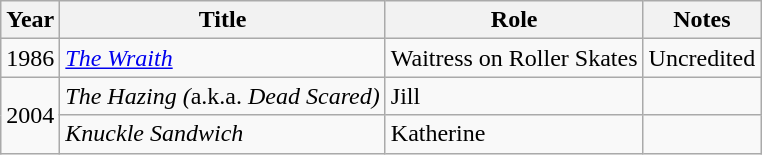<table class="wikitable sortable">
<tr>
<th>Year</th>
<th>Title</th>
<th>Role</th>
<th class="unsortable">Notes</th>
</tr>
<tr>
<td>1986</td>
<td><em><a href='#'>The Wraith</a></em></td>
<td>Waitress on Roller Skates</td>
<td>Uncredited</td>
</tr>
<tr>
<td rowspan=2>2004</td>
<td><em>The Hazing (</em>a.k.a. <em>Dead Scared)</em></td>
<td>Jill</td>
<td></td>
</tr>
<tr>
<td><em>Knuckle Sandwich</em></td>
<td>Katherine</td>
<td></td>
</tr>
</table>
